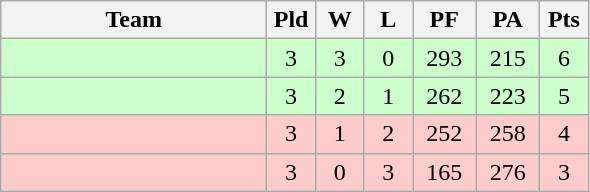<table class="wikitable" style="text-align:center;">
<tr>
<th width=170>Team</th>
<th width=25>Pld</th>
<th width=25>W</th>
<th width=25>L</th>
<th width=35>PF</th>
<th width=35>PA</th>
<th width=25>Pts</th>
</tr>
<tr bgcolor=#ccffcc>
<td align="left"></td>
<td>3</td>
<td>3</td>
<td>0</td>
<td>293</td>
<td>215</td>
<td>6</td>
</tr>
<tr bgcolor=#ccffcc>
<td align="left"></td>
<td>3</td>
<td>2</td>
<td>1</td>
<td>262</td>
<td>223</td>
<td>5</td>
</tr>
<tr bgcolor=#ffcccc>
<td align="left"></td>
<td>3</td>
<td>1</td>
<td>2</td>
<td>252</td>
<td>258</td>
<td>4</td>
</tr>
<tr bgcolor=#ffcccc>
<td align="left"></td>
<td>3</td>
<td>0</td>
<td>3</td>
<td>165</td>
<td>276</td>
<td>3</td>
</tr>
</table>
